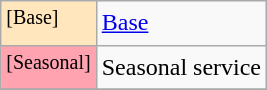<table class="wikitable">
<tr>
<td style="background-color: #FFE6BD"><sup>[Base]</sup></td>
<td><a href='#'>Base</a></td>
</tr>
<tr>
<td style="background-color: #FFA3B1"><sup>[Seasonal]</sup></td>
<td>Seasonal service</td>
</tr>
<tr>
</tr>
</table>
